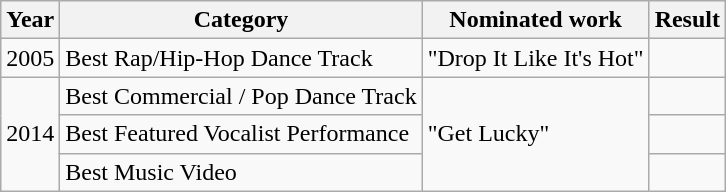<table class="wikitable">
<tr>
<th>Year</th>
<th>Category</th>
<th>Nominated work</th>
<th>Result</th>
</tr>
<tr>
<td>2005</td>
<td>Best Rap/Hip-Hop Dance Track</td>
<td>"Drop It Like It's Hot"</td>
<td></td>
</tr>
<tr>
<td rowspan=3>2014</td>
<td>Best Commercial / Pop Dance Track</td>
<td rowspan=3>"Get Lucky"</td>
<td></td>
</tr>
<tr>
<td>Best Featured Vocalist Performance</td>
<td></td>
</tr>
<tr>
<td>Best Music Video</td>
<td></td>
</tr>
</table>
